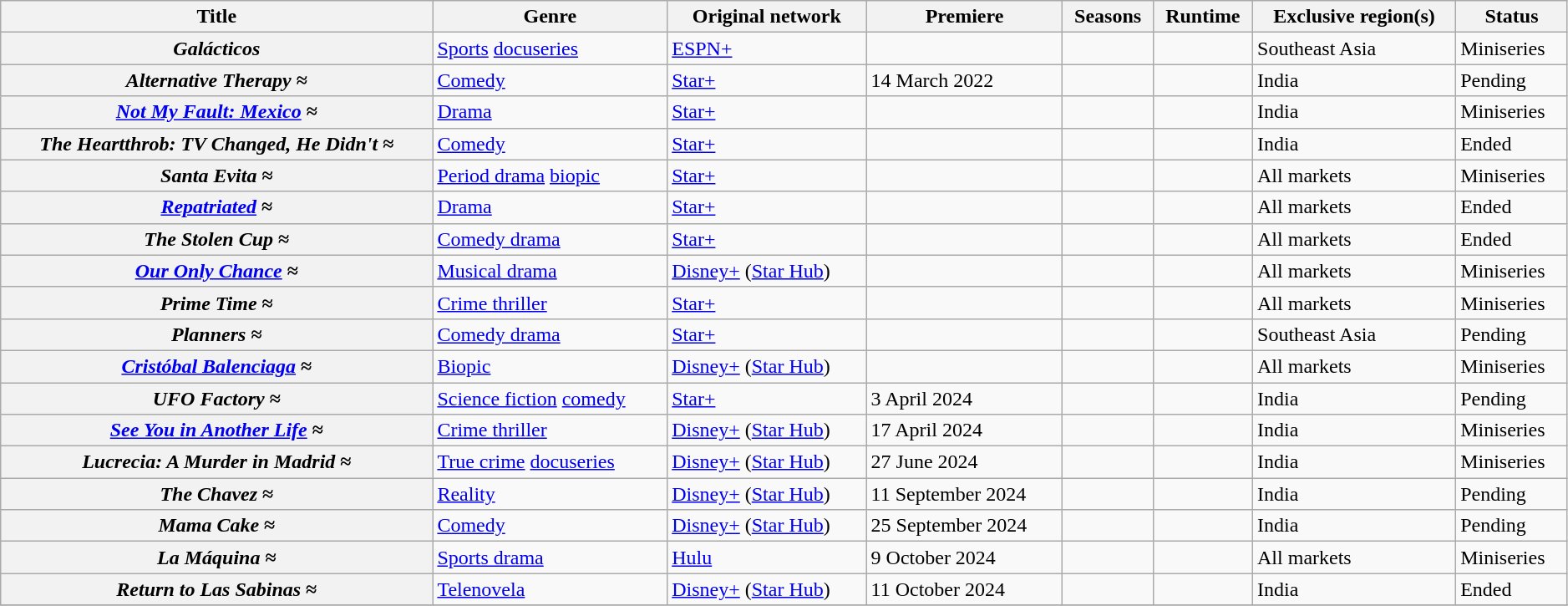<table class="wikitable plainrowheaders sortable" style="width:99%;">
<tr>
<th>Title</th>
<th>Genre</th>
<th>Original network</th>
<th>Premiere</th>
<th>Seasons</th>
<th>Runtime</th>
<th>Exclusive region(s)</th>
<th>Status</th>
</tr>
<tr>
<th scope="row"><em>Galácticos</em></th>
<td><a href='#'>Sports</a> <a href='#'>docuseries</a></td>
<td><a href='#'>ESPN+</a></td>
<td></td>
<td></td>
<td></td>
<td>Southeast Asia</td>
<td>Miniseries</td>
</tr>
<tr>
<th scope="row"><em>Alternative Therapy</em> <strong>≈</strong></th>
<td><a href='#'>Comedy</a></td>
<td><a href='#'>Star+</a></td>
<td>14 March 2022</td>
<td></td>
<td></td>
<td>India</td>
<td>Pending</td>
</tr>
<tr>
<th scope="row"><em><a href='#'>Not My Fault: Mexico</a></em> <strong>≈</strong></th>
<td><a href='#'>Drama</a></td>
<td><a href='#'>Star+</a></td>
<td></td>
<td></td>
<td></td>
<td>India</td>
<td>Miniseries</td>
</tr>
<tr>
<th scope="row"><em>The Heartthrob: TV Changed, He Didn't</em> <strong>≈</strong></th>
<td><a href='#'>Comedy</a></td>
<td><a href='#'>Star+</a></td>
<td></td>
<td></td>
<td></td>
<td>India</td>
<td>Ended</td>
</tr>
<tr>
<th scope="row"><em>Santa Evita</em> <strong>≈</strong></th>
<td><a href='#'>Period drama</a> <a href='#'>biopic</a></td>
<td><a href='#'>Star+</a></td>
<td></td>
<td></td>
<td></td>
<td>All markets</td>
<td>Miniseries</td>
</tr>
<tr>
<th scope="row"><em><a href='#'>Repatriated</a></em> <strong>≈</strong></th>
<td><a href='#'>Drama</a></td>
<td><a href='#'>Star+</a></td>
<td></td>
<td></td>
<td></td>
<td>All markets</td>
<td>Ended</td>
</tr>
<tr>
<th scope="row"><em>The Stolen Cup</em> <strong>≈</strong></th>
<td><a href='#'>Comedy drama</a></td>
<td><a href='#'>Star+</a></td>
<td></td>
<td></td>
<td></td>
<td>All markets</td>
<td>Ended</td>
</tr>
<tr>
<th scope="row"><em><a href='#'>Our Only Chance</a></em> <strong>≈</strong></th>
<td><a href='#'>Musical drama</a></td>
<td><a href='#'>Disney+</a> (<a href='#'>Star Hub</a>)</td>
<td></td>
<td></td>
<td></td>
<td>All markets</td>
<td>Miniseries</td>
</tr>
<tr>
<th scope="row"><em>Prime Time</em> <strong>≈</strong></th>
<td><a href='#'>Crime thriller</a></td>
<td><a href='#'>Star+</a></td>
<td></td>
<td></td>
<td></td>
<td>All markets</td>
<td>Miniseries</td>
</tr>
<tr>
<th scope="row"><em>Planners</em> <strong>≈</strong></th>
<td><a href='#'>Comedy drama</a></td>
<td><a href='#'>Star+</a></td>
<td></td>
<td></td>
<td></td>
<td>Southeast Asia</td>
<td>Pending</td>
</tr>
<tr>
<th scope="row"><em><a href='#'>Cristóbal Balenciaga</a></em> <strong>≈</strong></th>
<td><a href='#'>Biopic</a></td>
<td><a href='#'>Disney+</a> (<a href='#'>Star Hub</a>)</td>
<td></td>
<td></td>
<td></td>
<td>All markets</td>
<td>Miniseries</td>
</tr>
<tr>
<th scope="row"><em>UFO Factory</em> <strong>≈</strong></th>
<td><a href='#'>Science fiction</a> <a href='#'>comedy</a></td>
<td><a href='#'>Star+</a></td>
<td>3 April 2024</td>
<td></td>
<td></td>
<td>India</td>
<td>Pending</td>
</tr>
<tr>
<th scope="row"><em><a href='#'>See You in Another Life</a></em> <strong>≈</strong></th>
<td><a href='#'>Crime thriller</a></td>
<td><a href='#'>Disney+</a> (<a href='#'>Star Hub</a>)</td>
<td>17 April 2024</td>
<td></td>
<td></td>
<td>India</td>
<td>Miniseries</td>
</tr>
<tr>
<th scope="row"><em>Lucrecia: A Murder in Madrid</em> <strong>≈</strong></th>
<td><a href='#'>True crime</a> <a href='#'>docuseries</a></td>
<td><a href='#'>Disney+</a> (<a href='#'>Star Hub</a>)</td>
<td>27 June 2024</td>
<td></td>
<td></td>
<td>India</td>
<td>Miniseries</td>
</tr>
<tr>
<th scope="row"><em>The Chavez</em> <strong>≈</strong></th>
<td><a href='#'>Reality</a></td>
<td><a href='#'>Disney+</a> (<a href='#'>Star Hub</a>)</td>
<td>11 September 2024</td>
<td></td>
<td></td>
<td>India</td>
<td>Pending</td>
</tr>
<tr>
<th scope="row"><em>Mama Cake</em> <strong>≈</strong></th>
<td><a href='#'>Comedy</a></td>
<td><a href='#'>Disney+</a> (<a href='#'>Star Hub</a>)</td>
<td>25 September 2024</td>
<td></td>
<td></td>
<td>India</td>
<td>Pending</td>
</tr>
<tr>
<th scope="row"><em>La Máquina</em> <strong>≈</strong></th>
<td><a href='#'>Sports drama</a></td>
<td><a href='#'>Hulu</a></td>
<td>9 October 2024</td>
<td></td>
<td></td>
<td>All markets</td>
<td>Miniseries</td>
</tr>
<tr>
<th scope="row"><em>Return to Las Sabinas</em> <strong>≈</strong></th>
<td><a href='#'>Telenovela</a></td>
<td><a href='#'>Disney+</a> (<a href='#'>Star Hub</a>)</td>
<td>11 October 2024</td>
<td></td>
<td></td>
<td>India</td>
<td>Ended</td>
</tr>
<tr>
</tr>
</table>
